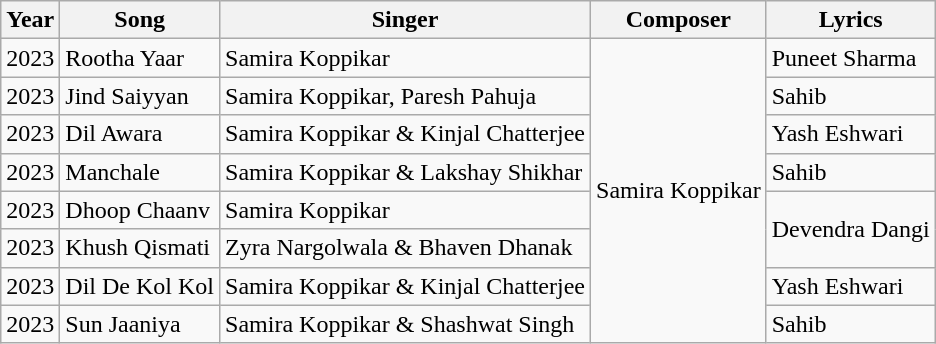<table class="wikitable">
<tr>
<th>Year</th>
<th>Song</th>
<th>Singer</th>
<th>Composer</th>
<th>Lyrics</th>
</tr>
<tr>
<td>2023</td>
<td>Rootha Yaar</td>
<td>Samira Koppikar</td>
<td rowspan="8">Samira Koppikar</td>
<td>Puneet Sharma</td>
</tr>
<tr>
<td>2023</td>
<td>Jind Saiyyan</td>
<td>Samira Koppikar, Paresh Pahuja</td>
<td>Sahib</td>
</tr>
<tr>
<td>2023</td>
<td>Dil Awara</td>
<td>Samira Koppikar & Kinjal Chatterjee</td>
<td>Yash Eshwari</td>
</tr>
<tr>
<td>2023</td>
<td>Manchale</td>
<td>Samira Koppikar & Lakshay Shikhar</td>
<td>Sahib</td>
</tr>
<tr>
<td>2023</td>
<td>Dhoop Chaanv</td>
<td>Samira Koppikar</td>
<td rowspan="2">Devendra Dangi</td>
</tr>
<tr>
<td>2023</td>
<td>Khush Qismati</td>
<td>Zyra Nargolwala & Bhaven Dhanak</td>
</tr>
<tr>
<td>2023</td>
<td>Dil De Kol Kol</td>
<td>Samira Koppikar & Kinjal Chatterjee</td>
<td>Yash Eshwari</td>
</tr>
<tr>
<td>2023</td>
<td>Sun Jaaniya</td>
<td>Samira Koppikar & Shashwat Singh</td>
<td>Sahib</td>
</tr>
</table>
